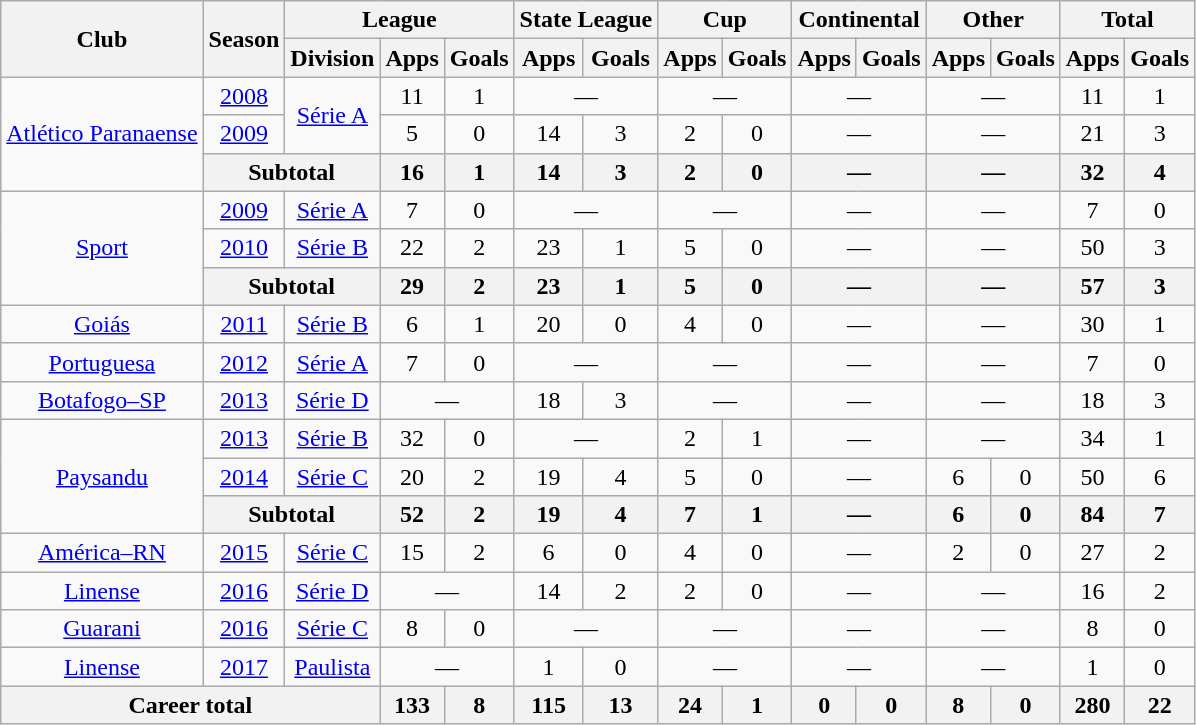<table class="wikitable" style="text-align: center;">
<tr>
<th rowspan="2">Club</th>
<th rowspan="2">Season</th>
<th colspan="3">League</th>
<th colspan="2">State League</th>
<th colspan="2">Cup</th>
<th colspan="2">Continental</th>
<th colspan="2">Other</th>
<th colspan="2">Total</th>
</tr>
<tr>
<th>Division</th>
<th>Apps</th>
<th>Goals</th>
<th>Apps</th>
<th>Goals</th>
<th>Apps</th>
<th>Goals</th>
<th>Apps</th>
<th>Goals</th>
<th>Apps</th>
<th>Goals</th>
<th>Apps</th>
<th>Goals</th>
</tr>
<tr>
<td rowspan=3 valign="center"><a href='#'>Atlético Paranaense</a></td>
<td><a href='#'>2008</a></td>
<td rowspan=2><a href='#'>Série A</a></td>
<td>11</td>
<td>1</td>
<td colspan="2">—</td>
<td colspan="2">—</td>
<td colspan="2">—</td>
<td colspan="2">—</td>
<td>11</td>
<td>1</td>
</tr>
<tr>
<td><a href='#'>2009</a></td>
<td>5</td>
<td>0</td>
<td>14</td>
<td>3</td>
<td>2</td>
<td>0</td>
<td colspan="2">—</td>
<td colspan="2">—</td>
<td>21</td>
<td>3</td>
</tr>
<tr>
<th colspan="2">Subtotal</th>
<th>16</th>
<th>1</th>
<th>14</th>
<th>3</th>
<th>2</th>
<th>0</th>
<th colspan="2">—</th>
<th colspan="2">—</th>
<th>32</th>
<th>4</th>
</tr>
<tr>
<td rowspan="3" valign="center"><a href='#'>Sport</a></td>
<td><a href='#'>2009</a></td>
<td><a href='#'>Série A</a></td>
<td>7</td>
<td>0</td>
<td colspan="2">—</td>
<td colspan="2">—</td>
<td colspan="2">—</td>
<td colspan="2">—</td>
<td>7</td>
<td>0</td>
</tr>
<tr>
<td><a href='#'>2010</a></td>
<td><a href='#'>Série B</a></td>
<td>22</td>
<td>2</td>
<td>23</td>
<td>1</td>
<td>5</td>
<td>0</td>
<td colspan="2">—</td>
<td colspan="2">—</td>
<td>50</td>
<td>3</td>
</tr>
<tr>
<th colspan="2">Subtotal</th>
<th>29</th>
<th>2</th>
<th>23</th>
<th>1</th>
<th>5</th>
<th>0</th>
<th colspan="2">—</th>
<th colspan="2">—</th>
<th>57</th>
<th>3</th>
</tr>
<tr>
<td valign="center"><a href='#'>Goiás</a></td>
<td><a href='#'>2011</a></td>
<td><a href='#'>Série B</a></td>
<td>6</td>
<td>1</td>
<td>20</td>
<td>0</td>
<td>4</td>
<td>0</td>
<td colspan="2">—</td>
<td colspan="2">—</td>
<td>30</td>
<td>1</td>
</tr>
<tr>
<td valign="center"><a href='#'>Portuguesa</a></td>
<td><a href='#'>2012</a></td>
<td><a href='#'>Série A</a></td>
<td>7</td>
<td>0</td>
<td colspan="2">—</td>
<td colspan="2">—</td>
<td colspan="2">—</td>
<td colspan="2">—</td>
<td>7</td>
<td>0</td>
</tr>
<tr>
<td valign="center"><a href='#'>Botafogo–SP</a></td>
<td><a href='#'>2013</a></td>
<td><a href='#'>Série D</a></td>
<td colspan="2">—</td>
<td>18</td>
<td>3</td>
<td colspan="2">—</td>
<td colspan="2">—</td>
<td colspan="2">—</td>
<td>18</td>
<td>3</td>
</tr>
<tr>
<td rowspan="3" valign="center"><a href='#'>Paysandu</a></td>
<td><a href='#'>2013</a></td>
<td><a href='#'>Série B</a></td>
<td>32</td>
<td>0</td>
<td colspan="2">—</td>
<td>2</td>
<td>1</td>
<td colspan="2">—</td>
<td colspan="2">—</td>
<td>34</td>
<td>1</td>
</tr>
<tr>
<td><a href='#'>2014</a></td>
<td><a href='#'>Série C</a></td>
<td>20</td>
<td>2</td>
<td>19</td>
<td>4</td>
<td>5</td>
<td>0</td>
<td colspan="2">—</td>
<td>6</td>
<td>0</td>
<td>50</td>
<td>6</td>
</tr>
<tr>
<th colspan="2">Subtotal</th>
<th>52</th>
<th>2</th>
<th>19</th>
<th>4</th>
<th>7</th>
<th>1</th>
<th colspan="2">—</th>
<th>6</th>
<th>0</th>
<th>84</th>
<th>7</th>
</tr>
<tr>
<td valign="center"><a href='#'>América–RN</a></td>
<td><a href='#'>2015</a></td>
<td><a href='#'>Série C</a></td>
<td>15</td>
<td>2</td>
<td>6</td>
<td>0</td>
<td>4</td>
<td>0</td>
<td colspan="2">—</td>
<td>2</td>
<td>0</td>
<td>27</td>
<td>2</td>
</tr>
<tr>
<td valign="center"><a href='#'>Linense</a></td>
<td><a href='#'>2016</a></td>
<td><a href='#'>Série D</a></td>
<td colspan="2">—</td>
<td>14</td>
<td>2</td>
<td>2</td>
<td>0</td>
<td colspan="2">—</td>
<td colspan="2">—</td>
<td>16</td>
<td>2</td>
</tr>
<tr>
<td valign="center"><a href='#'>Guarani</a></td>
<td><a href='#'>2016</a></td>
<td><a href='#'>Série C</a></td>
<td>8</td>
<td>0</td>
<td colspan="2">—</td>
<td colspan="2">—</td>
<td colspan="2">—</td>
<td colspan="2">—</td>
<td>8</td>
<td>0</td>
</tr>
<tr>
<td valign="center"><a href='#'>Linense</a></td>
<td><a href='#'>2017</a></td>
<td><a href='#'>Paulista</a></td>
<td colspan="2">—</td>
<td>1</td>
<td>0</td>
<td colspan="2">—</td>
<td colspan="2">—</td>
<td colspan="2">—</td>
<td>1</td>
<td>0</td>
</tr>
<tr>
<th colspan="3"><strong>Career total</strong></th>
<th>133</th>
<th>8</th>
<th>115</th>
<th>13</th>
<th>24</th>
<th>1</th>
<th>0</th>
<th>0</th>
<th>8</th>
<th>0</th>
<th>280</th>
<th>22</th>
</tr>
</table>
